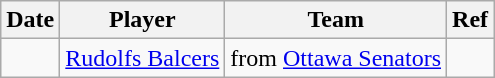<table class="wikitable">
<tr>
<th>Date</th>
<th>Player</th>
<th>Team</th>
<th>Ref</th>
</tr>
<tr>
<td></td>
<td><a href='#'>Rudolfs Balcers</a></td>
<td>from <a href='#'>Ottawa Senators</a></td>
<td></td>
</tr>
</table>
